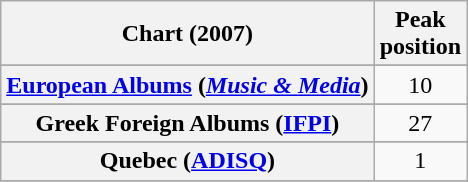<table class="wikitable sortable plainrowheaders" style="text-align:center">
<tr>
<th scope="col">Chart (2007)</th>
<th scope="col">Peak<br>position</th>
</tr>
<tr>
</tr>
<tr>
</tr>
<tr>
</tr>
<tr>
</tr>
<tr>
<th scope="row"><a href='#'>European Albums</a> (<em><a href='#'>Music & Media</a></em>)</th>
<td>10</td>
</tr>
<tr>
</tr>
<tr>
</tr>
<tr>
<th scope="row">Greek Foreign Albums (<a href='#'>IFPI</a>)</th>
<td>27</td>
</tr>
<tr>
</tr>
<tr>
</tr>
<tr>
</tr>
<tr>
<th scope="row">Quebec (<a href='#'>ADISQ</a>)</th>
<td>1</td>
</tr>
<tr>
</tr>
</table>
